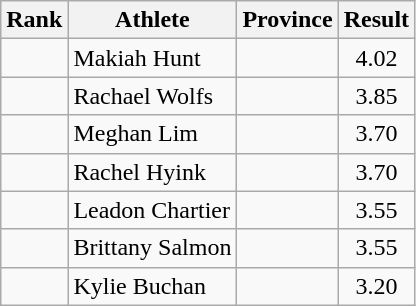<table class="wikitable sortable" style="text-align:center">
<tr>
<th>Rank</th>
<th>Athlete</th>
<th>Province</th>
<th>Result</th>
</tr>
<tr>
<td></td>
<td align=left>Makiah Hunt</td>
<td align="left"></td>
<td>4.02</td>
</tr>
<tr>
<td></td>
<td align=left>Rachael Wolfs</td>
<td align="left"></td>
<td>3.85</td>
</tr>
<tr>
<td></td>
<td align=left>Meghan Lim</td>
<td align="left"></td>
<td>3.70</td>
</tr>
<tr>
<td></td>
<td align=left>Rachel Hyink</td>
<td align="left"></td>
<td>3.70</td>
</tr>
<tr>
<td></td>
<td align=left>Leadon Chartier</td>
<td align="left"></td>
<td>3.55</td>
</tr>
<tr>
<td></td>
<td align=left>Brittany Salmon</td>
<td align="left"></td>
<td>3.55</td>
</tr>
<tr>
<td></td>
<td align=left>Kylie Buchan</td>
<td align="left"></td>
<td>3.20</td>
</tr>
</table>
